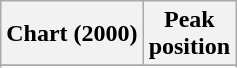<table class="wikitable sortable plainrowheaders" style="text-align:center">
<tr>
<th scope="col">Chart (2000)</th>
<th scope="col">Peak<br>position</th>
</tr>
<tr>
</tr>
<tr>
</tr>
<tr>
</tr>
</table>
